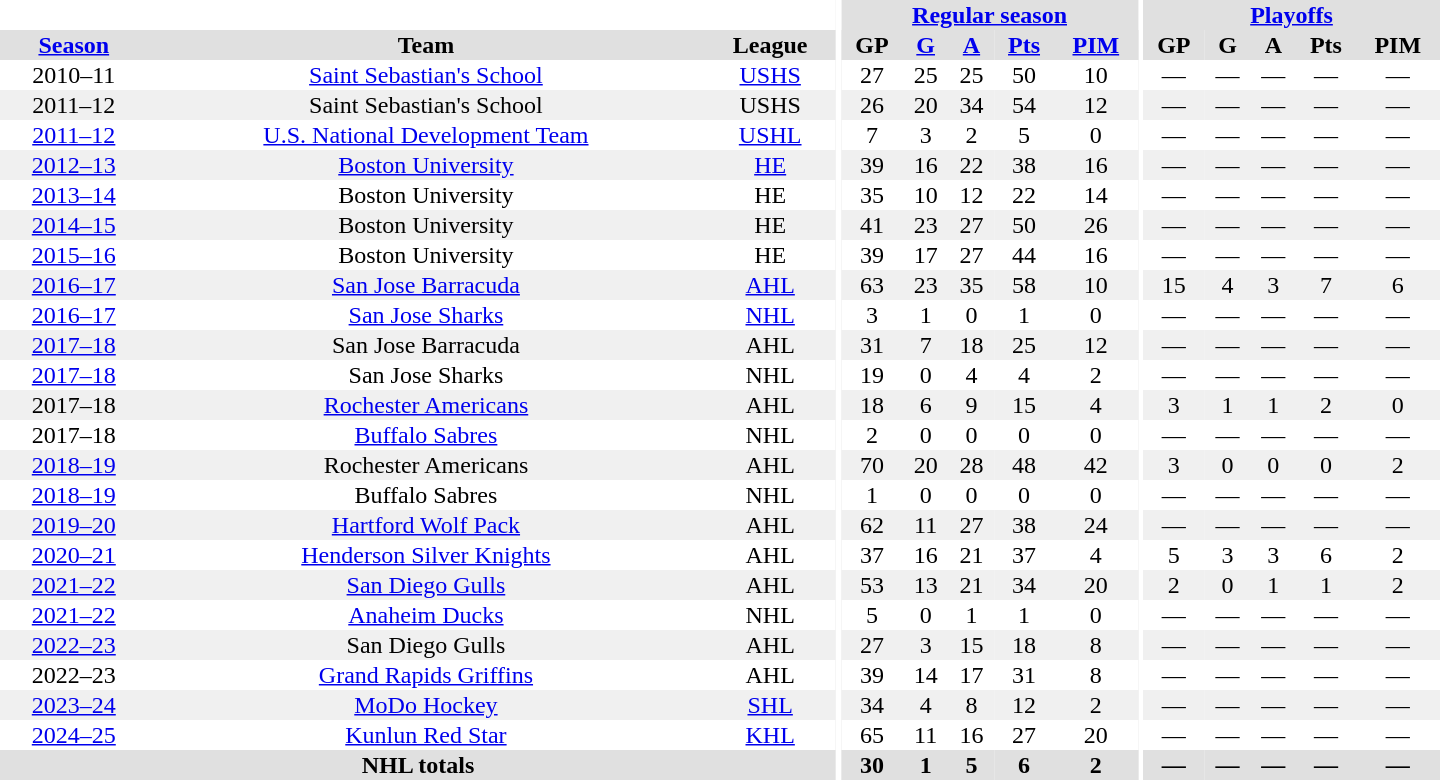<table border="0" cellpadding="1" cellspacing="0" style="text-align:center; width:60em">
<tr bgcolor="#e0e0e0">
<th colspan="3" bgcolor="#ffffff"></th>
<th rowspan="99" bgcolor="#ffffff"></th>
<th colspan="5"><a href='#'>Regular season</a></th>
<th rowspan="99" bgcolor="#ffffff"></th>
<th colspan="5"><a href='#'>Playoffs</a></th>
</tr>
<tr bgcolor="#e0e0e0">
<th><a href='#'>Season</a></th>
<th>Team</th>
<th>League</th>
<th>GP</th>
<th><a href='#'>G</a></th>
<th><a href='#'>A</a></th>
<th><a href='#'>Pts</a></th>
<th><a href='#'>PIM</a></th>
<th>GP</th>
<th>G</th>
<th>A</th>
<th>Pts</th>
<th>PIM</th>
</tr>
<tr>
<td>2010–11</td>
<td><a href='#'>Saint Sebastian's School</a></td>
<td><a href='#'>USHS</a></td>
<td>27</td>
<td>25</td>
<td>25</td>
<td>50</td>
<td>10</td>
<td>—</td>
<td>—</td>
<td>—</td>
<td>—</td>
<td>—</td>
</tr>
<tr bgcolor="#f0f0f0">
<td>2011–12</td>
<td>Saint Sebastian's School</td>
<td>USHS</td>
<td>26</td>
<td>20</td>
<td>34</td>
<td>54</td>
<td>12</td>
<td>—</td>
<td>—</td>
<td>—</td>
<td>—</td>
<td>—</td>
</tr>
<tr>
<td><a href='#'>2011–12</a></td>
<td><a href='#'>U.S. National Development Team</a></td>
<td><a href='#'>USHL</a></td>
<td>7</td>
<td>3</td>
<td>2</td>
<td>5</td>
<td>0</td>
<td>—</td>
<td>—</td>
<td>—</td>
<td>—</td>
<td>—</td>
</tr>
<tr bgcolor="#f0f0f0">
<td><a href='#'>2012–13</a></td>
<td><a href='#'>Boston University</a></td>
<td><a href='#'>HE</a></td>
<td>39</td>
<td>16</td>
<td>22</td>
<td>38</td>
<td>16</td>
<td>—</td>
<td>—</td>
<td>—</td>
<td>—</td>
<td>—</td>
</tr>
<tr>
<td><a href='#'>2013–14</a></td>
<td>Boston University</td>
<td>HE</td>
<td>35</td>
<td>10</td>
<td>12</td>
<td>22</td>
<td>14</td>
<td>—</td>
<td>—</td>
<td>—</td>
<td>—</td>
<td>—</td>
</tr>
<tr bgcolor="#f0f0f0">
<td><a href='#'>2014–15</a></td>
<td>Boston University</td>
<td>HE</td>
<td>41</td>
<td>23</td>
<td>27</td>
<td>50</td>
<td>26</td>
<td>—</td>
<td>—</td>
<td>—</td>
<td>—</td>
<td>—</td>
</tr>
<tr>
<td><a href='#'>2015–16</a></td>
<td>Boston University</td>
<td>HE</td>
<td>39</td>
<td>17</td>
<td>27</td>
<td>44</td>
<td>16</td>
<td>—</td>
<td>—</td>
<td>—</td>
<td>—</td>
<td>—</td>
</tr>
<tr bgcolor="#f0f0f0">
<td><a href='#'>2016–17</a></td>
<td><a href='#'>San Jose Barracuda</a></td>
<td><a href='#'>AHL</a></td>
<td>63</td>
<td>23</td>
<td>35</td>
<td>58</td>
<td>10</td>
<td>15</td>
<td>4</td>
<td>3</td>
<td>7</td>
<td>6</td>
</tr>
<tr>
<td><a href='#'>2016–17</a></td>
<td><a href='#'>San Jose Sharks</a></td>
<td><a href='#'>NHL</a></td>
<td>3</td>
<td>1</td>
<td>0</td>
<td>1</td>
<td>0</td>
<td>—</td>
<td>—</td>
<td>—</td>
<td>—</td>
<td>—</td>
</tr>
<tr bgcolor="#f0f0f0">
<td><a href='#'>2017–18</a></td>
<td>San Jose Barracuda</td>
<td>AHL</td>
<td>31</td>
<td>7</td>
<td>18</td>
<td>25</td>
<td>12</td>
<td>—</td>
<td>—</td>
<td>—</td>
<td>—</td>
<td>—</td>
</tr>
<tr>
<td><a href='#'>2017–18</a></td>
<td>San Jose Sharks</td>
<td>NHL</td>
<td>19</td>
<td>0</td>
<td>4</td>
<td>4</td>
<td>2</td>
<td>—</td>
<td>—</td>
<td>—</td>
<td>—</td>
<td>—</td>
</tr>
<tr bgcolor="#f0f0f0">
<td>2017–18</td>
<td><a href='#'>Rochester Americans</a></td>
<td>AHL</td>
<td>18</td>
<td>6</td>
<td>9</td>
<td>15</td>
<td>4</td>
<td>3</td>
<td>1</td>
<td>1</td>
<td>2</td>
<td>0</td>
</tr>
<tr>
<td>2017–18</td>
<td><a href='#'>Buffalo Sabres</a></td>
<td>NHL</td>
<td>2</td>
<td>0</td>
<td>0</td>
<td>0</td>
<td>0</td>
<td>—</td>
<td>—</td>
<td>—</td>
<td>—</td>
<td>—</td>
</tr>
<tr bgcolor="#f0f0f0">
<td><a href='#'>2018–19</a></td>
<td>Rochester Americans</td>
<td>AHL</td>
<td>70</td>
<td>20</td>
<td>28</td>
<td>48</td>
<td>42</td>
<td>3</td>
<td>0</td>
<td>0</td>
<td>0</td>
<td>2</td>
</tr>
<tr>
<td><a href='#'>2018–19</a></td>
<td>Buffalo Sabres</td>
<td>NHL</td>
<td>1</td>
<td>0</td>
<td>0</td>
<td>0</td>
<td>0</td>
<td>—</td>
<td>—</td>
<td>—</td>
<td>—</td>
<td>—</td>
</tr>
<tr bgcolor="#f0f0f0">
<td><a href='#'>2019–20</a></td>
<td><a href='#'>Hartford Wolf Pack</a></td>
<td>AHL</td>
<td>62</td>
<td>11</td>
<td>27</td>
<td>38</td>
<td>24</td>
<td>—</td>
<td>—</td>
<td>—</td>
<td>—</td>
<td>—</td>
</tr>
<tr>
<td><a href='#'>2020–21</a></td>
<td><a href='#'>Henderson Silver Knights</a></td>
<td>AHL</td>
<td>37</td>
<td>16</td>
<td>21</td>
<td>37</td>
<td>4</td>
<td>5</td>
<td>3</td>
<td>3</td>
<td>6</td>
<td>2</td>
</tr>
<tr bgcolor="#f0f0f0">
<td><a href='#'>2021–22</a></td>
<td><a href='#'>San Diego Gulls</a></td>
<td>AHL</td>
<td>53</td>
<td>13</td>
<td>21</td>
<td>34</td>
<td>20</td>
<td>2</td>
<td>0</td>
<td>1</td>
<td>1</td>
<td>2</td>
</tr>
<tr>
<td><a href='#'>2021–22</a></td>
<td><a href='#'>Anaheim Ducks</a></td>
<td>NHL</td>
<td>5</td>
<td>0</td>
<td>1</td>
<td>1</td>
<td>0</td>
<td>—</td>
<td>—</td>
<td>—</td>
<td>—</td>
<td>—</td>
</tr>
<tr bgcolor="#f0f0f0">
<td><a href='#'>2022–23</a></td>
<td>San Diego Gulls</td>
<td>AHL</td>
<td>27</td>
<td>3</td>
<td>15</td>
<td>18</td>
<td>8</td>
<td>—</td>
<td>—</td>
<td>—</td>
<td>—</td>
<td>—</td>
</tr>
<tr>
<td>2022–23</td>
<td><a href='#'>Grand Rapids Griffins</a></td>
<td>AHL</td>
<td>39</td>
<td>14</td>
<td>17</td>
<td>31</td>
<td>8</td>
<td>—</td>
<td>—</td>
<td>—</td>
<td>—</td>
<td>—</td>
</tr>
<tr bgcolor="#f0f0f0">
<td><a href='#'>2023–24</a></td>
<td><a href='#'>MoDo Hockey</a></td>
<td><a href='#'>SHL</a></td>
<td>34</td>
<td>4</td>
<td>8</td>
<td>12</td>
<td>2</td>
<td>—</td>
<td>—</td>
<td>—</td>
<td>—</td>
<td>—</td>
</tr>
<tr>
<td><a href='#'>2024–25</a></td>
<td><a href='#'>Kunlun Red Star</a></td>
<td><a href='#'>KHL</a></td>
<td>65</td>
<td>11</td>
<td>16</td>
<td>27</td>
<td>20</td>
<td>—</td>
<td>—</td>
<td>—</td>
<td>—</td>
<td>—</td>
</tr>
<tr bgcolor="#e0e0e0">
<th colspan="3">NHL totals</th>
<th>30</th>
<th>1</th>
<th>5</th>
<th>6</th>
<th>2</th>
<th>—</th>
<th>—</th>
<th>—</th>
<th>—</th>
<th>—</th>
</tr>
</table>
